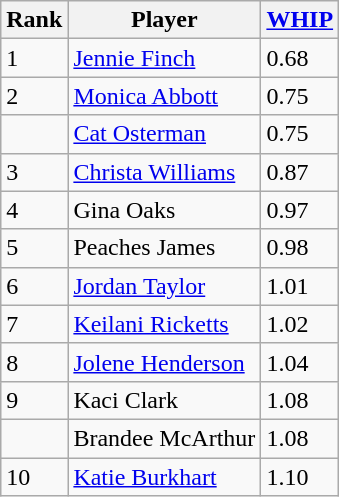<table class="wikitable" style="float:left;">
<tr style="white-space: nowrap;">
<th>Rank</th>
<th>Player</th>
<th><a href='#'>WHIP</a></th>
</tr>
<tr>
<td>1</td>
<td><a href='#'>Jennie Finch</a></td>
<td>0.68</td>
</tr>
<tr>
<td>2</td>
<td><a href='#'>Monica Abbott</a></td>
<td>0.75</td>
</tr>
<tr>
<td></td>
<td><a href='#'>Cat Osterman</a></td>
<td>0.75</td>
</tr>
<tr>
<td>3</td>
<td><a href='#'>Christa Williams</a></td>
<td>0.87</td>
</tr>
<tr>
<td>4</td>
<td>Gina Oaks</td>
<td>0.97</td>
</tr>
<tr>
<td>5</td>
<td>Peaches James</td>
<td>0.98</td>
</tr>
<tr>
<td>6</td>
<td><a href='#'>Jordan Taylor</a></td>
<td>1.01</td>
</tr>
<tr>
<td>7</td>
<td><a href='#'>Keilani Ricketts</a></td>
<td>1.02</td>
</tr>
<tr>
<td>8</td>
<td><a href='#'>Jolene Henderson</a></td>
<td>1.04</td>
</tr>
<tr>
<td>9</td>
<td>Kaci Clark</td>
<td>1.08</td>
</tr>
<tr>
<td></td>
<td>Brandee McArthur</td>
<td>1.08</td>
</tr>
<tr>
<td>10</td>
<td><a href='#'>Katie Burkhart</a></td>
<td>1.10</td>
</tr>
</table>
